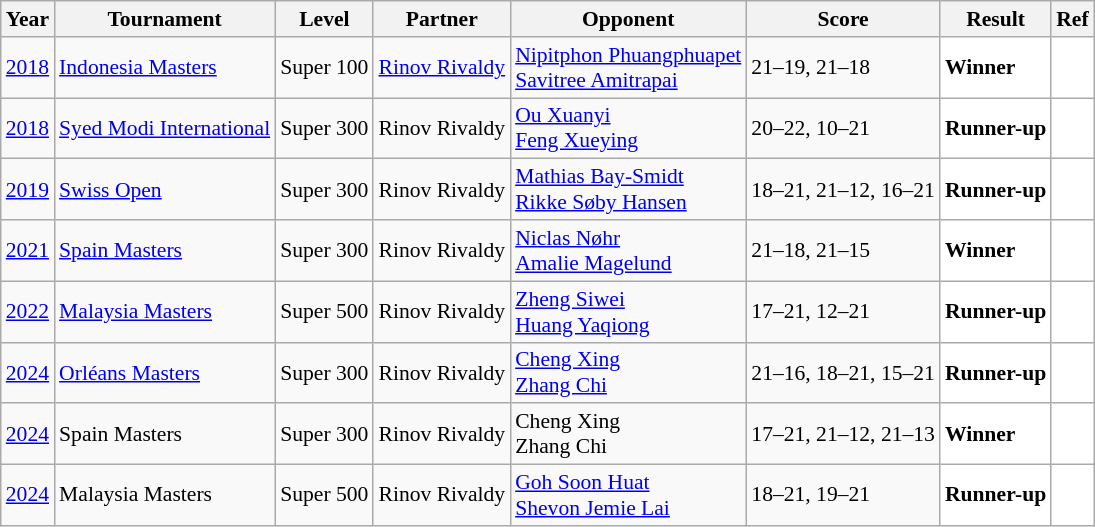<table class="sortable wikitable" style="font-size: 90%">
<tr>
<th>Year</th>
<th>Tournament</th>
<th>Level</th>
<th>Partner</th>
<th>Opponent</th>
<th>Score</th>
<th>Result</th>
<th>Ref</th>
</tr>
<tr>
<td align="center"><a href='#'>2018</a></td>
<td align="left"><a href='#'>Indonesia Masters</a></td>
<td align="left">Super 100</td>
<td align="left"> <a href='#'>Rinov Rivaldy</a></td>
<td align="left"> <a href='#'>Nipitphon Phuangphuapet</a><br> <a href='#'>Savitree Amitrapai</a></td>
<td align="left">21–19, 21–18</td>
<td style="text-align:left; background:white"> <strong>Winner</strong></td>
<td style="text-align:center; background:white"></td>
</tr>
<tr>
<td align="center"><a href='#'>2018</a></td>
<td align="left"><a href='#'>Syed Modi International</a></td>
<td align="left">Super 300</td>
<td align="left"> Rinov Rivaldy</td>
<td align="left"> <a href='#'>Ou Xuanyi</a><br> <a href='#'>Feng Xueying</a></td>
<td align="left">20–22, 10–21</td>
<td style="text-align:left; background:white"> <strong>Runner-up</strong></td>
<td style="text-align:center; background:white"></td>
</tr>
<tr>
<td align="center"><a href='#'>2019</a></td>
<td align="left"><a href='#'>Swiss Open</a></td>
<td align="left">Super 300</td>
<td align="left"> Rinov Rivaldy</td>
<td align="left"> <a href='#'>Mathias Bay-Smidt</a><br> <a href='#'>Rikke Søby Hansen</a></td>
<td align="left">18–21, 21–12, 16–21</td>
<td style="text-align:left; background:white"> <strong>Runner-up</strong></td>
<td style="text-align:center; background:white"></td>
</tr>
<tr>
<td align="center"><a href='#'>2021</a></td>
<td align="left"><a href='#'>Spain Masters</a></td>
<td align="left">Super 300</td>
<td align="left"> Rinov Rivaldy</td>
<td align="left"> <a href='#'>Niclas Nøhr</a><br> <a href='#'>Amalie Magelund</a></td>
<td align="left">21–18, 21–15</td>
<td style="text-align:left; background:white"> <strong>Winner</strong></td>
<td style="text-align:center; background:white"></td>
</tr>
<tr>
<td align="center"><a href='#'>2022</a></td>
<td align="left"><a href='#'>Malaysia Masters</a></td>
<td align="left">Super 500</td>
<td align="left"> Rinov Rivaldy</td>
<td align="left"> <a href='#'>Zheng Siwei</a><br> <a href='#'>Huang Yaqiong</a></td>
<td align="left">17–21, 12–21</td>
<td style="text-align:left; background:white"> <strong>Runner-up</strong></td>
<td style="text-align:center; background:white"></td>
</tr>
<tr>
<td align="center"><a href='#'>2024</a></td>
<td align="left"><a href='#'>Orléans Masters</a></td>
<td align="left">Super 300</td>
<td align="left"> Rinov Rivaldy</td>
<td align="left"> <a href='#'>Cheng Xing</a><br> <a href='#'>Zhang Chi</a></td>
<td align="left">21–16, 18–21, 15–21</td>
<td style="text-align:left; background:white"> <strong>Runner-up</strong></td>
<td style="text-align:center; background:white"></td>
</tr>
<tr>
<td align="center"><a href='#'>2024</a></td>
<td align="left">Spain Masters</td>
<td align="left">Super 300</td>
<td align="left"> Rinov Rivaldy</td>
<td align="left"> Cheng Xing<br> Zhang Chi</td>
<td align="left">17–21, 21–12, 21–13</td>
<td style="text-align:left; background:white"> <strong>Winner</strong></td>
<td style="text-align:center; background:white"></td>
</tr>
<tr>
<td align="center"><a href='#'>2024</a></td>
<td align="left">Malaysia Masters</td>
<td align="left">Super 500</td>
<td align="left"> Rinov Rivaldy</td>
<td align="left"> <a href='#'>Goh Soon Huat</a><br> <a href='#'>Shevon Jemie Lai</a></td>
<td align="left">18–21, 19–21</td>
<td style="text-align:left; background:white"> <strong>Runner-up</strong></td>
<td style="text-align:center; background:white"></td>
</tr>
</table>
